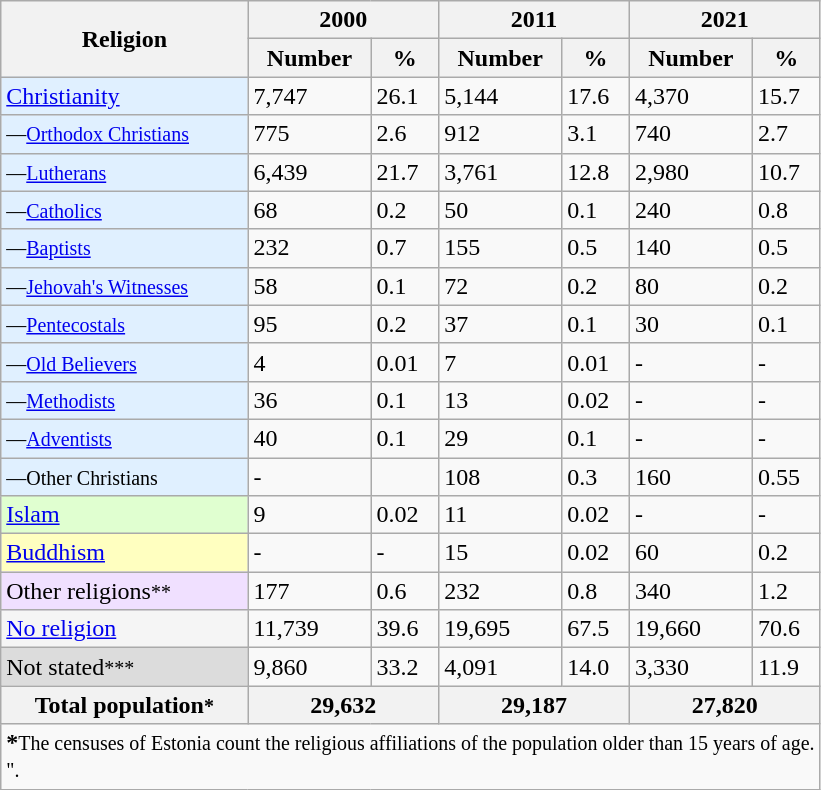<table class="wikitable">
<tr>
<th rowspan="2">Religion</th>
<th style="text-align:center;" colspan="2">2000</th>
<th style="text-align:center;" colspan="2">2011</th>
<th style="text-align:center;" colspan="2">2021</th>
</tr>
<tr>
<th>Number</th>
<th>%</th>
<th>Number</th>
<th>%</th>
<th>Number</th>
<th>%</th>
</tr>
<tr>
<td style="background:#E0F0FF;"><a href='#'>Christianity</a></td>
<td>7,747</td>
<td>26.1</td>
<td>5,144</td>
<td>17.6</td>
<td>4,370</td>
<td>15.7</td>
</tr>
<tr>
<td style="background:#E0F0FF;"><small>—<a href='#'>Orthodox Christians</a></small></td>
<td>775</td>
<td>2.6</td>
<td>912</td>
<td>3.1</td>
<td>740</td>
<td>2.7</td>
</tr>
<tr>
<td style="background:#E0F0FF;"><small>—<a href='#'>Lutherans</a></small></td>
<td>6,439</td>
<td>21.7</td>
<td>3,761</td>
<td>12.8</td>
<td>2,980</td>
<td>10.7</td>
</tr>
<tr>
<td style="background:#E0F0FF;"><small>—<a href='#'>Catholics</a></small></td>
<td>68</td>
<td>0.2</td>
<td>50</td>
<td>0.1</td>
<td>240</td>
<td>0.8</td>
</tr>
<tr>
<td style="background:#E0F0FF;"><small>—<a href='#'>Baptists</a></small></td>
<td>232</td>
<td>0.7</td>
<td>155</td>
<td>0.5</td>
<td>140</td>
<td>0.5</td>
</tr>
<tr>
<td style="background:#E0F0FF;"><small>—<a href='#'>Jehovah's Witnesses</a></small></td>
<td>58</td>
<td>0.1</td>
<td>72</td>
<td>0.2</td>
<td>80</td>
<td>0.2</td>
</tr>
<tr>
<td style="background:#E0F0FF;"><small>—<a href='#'>Pentecostals</a></small></td>
<td>95</td>
<td>0.2</td>
<td>37</td>
<td>0.1</td>
<td>30</td>
<td>0.1</td>
</tr>
<tr>
<td style="background:#E0F0FF;"><small>—<a href='#'>Old Believers</a></small></td>
<td>4</td>
<td>0.01</td>
<td>7</td>
<td>0.01</td>
<td>-</td>
<td>-</td>
</tr>
<tr>
<td style="background:#E0F0FF;"><small>—<a href='#'>Methodists</a></small></td>
<td>36</td>
<td>0.1</td>
<td>13</td>
<td>0.02</td>
<td>-</td>
<td>-</td>
</tr>
<tr>
<td style="background:#E0F0FF;"><small>—<a href='#'>Adventists</a></small></td>
<td>40</td>
<td>0.1</td>
<td>29</td>
<td>0.1</td>
<td>-</td>
<td>-</td>
</tr>
<tr>
<td style="background:#E0F0FF;"><small>—Other Christians</small></td>
<td>-</td>
<td></td>
<td>108</td>
<td>0.3</td>
<td>160</td>
<td>0.55</td>
</tr>
<tr>
<td style="background:#E0FFD0;"><a href='#'>Islam</a></td>
<td>9</td>
<td>0.02</td>
<td>11</td>
<td>0.02</td>
<td>-</td>
<td>-</td>
</tr>
<tr>
<td style="background:#FFFFC0;"><a href='#'>Buddhism</a></td>
<td>-</td>
<td>-</td>
<td>15</td>
<td>0.02</td>
<td>60</td>
<td>0.2</td>
</tr>
<tr>
<td style="background:#F0E0FF;">Other religions<small>**</small></td>
<td>177</td>
<td>0.6</td>
<td>232</td>
<td>0.8</td>
<td>340</td>
<td>1.2</td>
</tr>
<tr>
<td style="background:#F5F5F5;"><a href='#'>No religion</a></td>
<td>11,739</td>
<td>39.6</td>
<td>19,695</td>
<td>67.5</td>
<td>19,660</td>
<td>70.6</td>
</tr>
<tr>
<td style="background:#DCDCDC;">Not stated<small>***</small></td>
<td>9,860</td>
<td>33.2</td>
<td>4,091</td>
<td>14.0</td>
<td>3,330</td>
<td>11.9</td>
</tr>
<tr>
<th>Total population<small>*</small></th>
<th colspan="2">29,632</th>
<th colspan="2">29,187</th>
<th colspan="2">27,820</th>
</tr>
<tr>
<td colspan="7"><strong>*</strong><small>The censuses of Estonia count the religious affiliations of the population older than 15 years of age.</small><br><small>".</small></td>
</tr>
</table>
